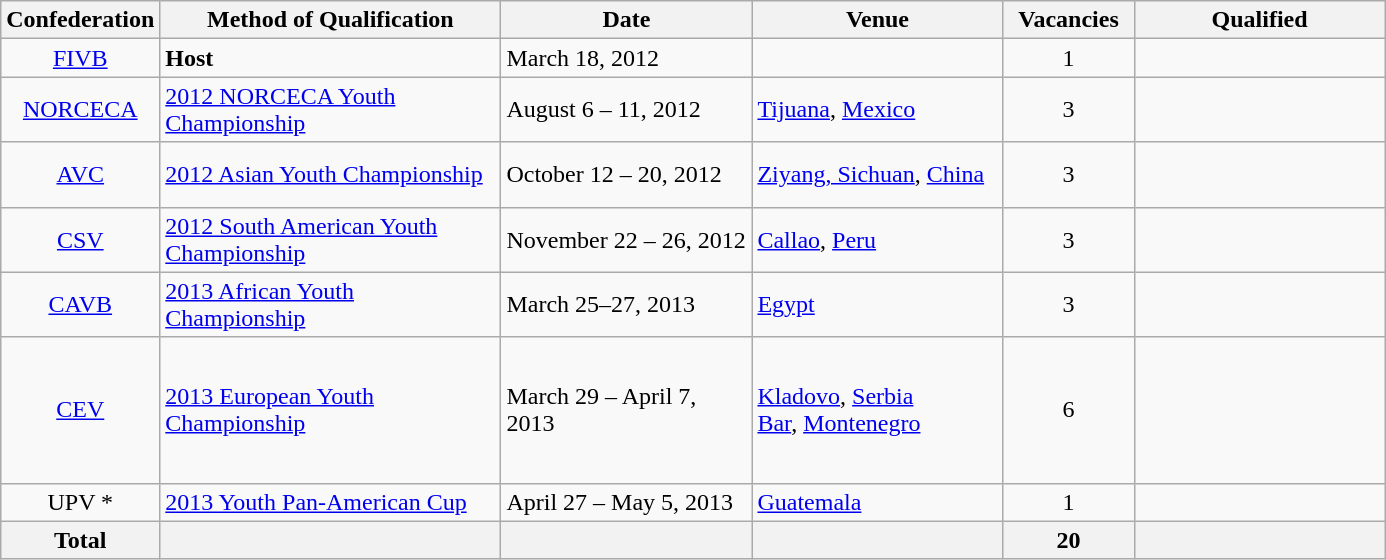<table class="wikitable">
<tr>
<th width=50>Confederation</th>
<th width=220>Method of Qualification</th>
<th width=160>Date</th>
<th width=160>Venue</th>
<th width=80>Vacancies</th>
<th width=160>Qualified</th>
</tr>
<tr>
<td align=center><a href='#'>FIVB</a></td>
<td><strong>Host</strong></td>
<td>March 18, 2012</td>
<td></td>
<td style="text-align:center;">1</td>
<td></td>
</tr>
<tr>
<td align=center><a href='#'>NORCECA</a></td>
<td><a href='#'>2012 NORCECA Youth Championship</a></td>
<td>August 6 – 11, 2012</td>
<td> <a href='#'>Tijuana</a>, <a href='#'>Mexico</a></td>
<td style="text-align:center;">3</td>
<td><br><br></td>
</tr>
<tr>
<td align=center><a href='#'>AVC</a></td>
<td><a href='#'>2012 Asian Youth Championship</a></td>
<td>October 12 – 20, 2012</td>
<td> <a href='#'>Ziyang, Sichuan</a>, <a href='#'>China</a></td>
<td style="text-align:center;">3</td>
<td><br><br></td>
</tr>
<tr>
<td align=center><a href='#'>CSV</a></td>
<td><a href='#'>2012 South American Youth Championship</a></td>
<td>November 22 – 26, 2012</td>
<td> <a href='#'>Callao</a>, <a href='#'>Peru</a></td>
<td style="text-align:center;">3</td>
<td><br><br></td>
</tr>
<tr>
<td align=center><a href='#'>CAVB</a></td>
<td><a href='#'>2013 African Youth Championship</a></td>
<td>March 25–27, 2013</td>
<td> <a href='#'>Egypt</a></td>
<td style="text-align:center;">3</td>
<td><br><br></td>
</tr>
<tr>
<td align=center><a href='#'>CEV</a></td>
<td><a href='#'>2013 European Youth Championship</a></td>
<td>March 29 – April 7, 2013</td>
<td> <a href='#'>Kladovo</a>, <a href='#'>Serbia</a><br> <a href='#'>Bar</a>, <a href='#'>Montenegro</a></td>
<td style="text-align:center;">6</td>
<td><br><br><br><br><br></td>
</tr>
<tr>
<td align=center>UPV *</td>
<td><a href='#'>2013 Youth Pan-American Cup</a></td>
<td>April 27 – May 5, 2013</td>
<td> <a href='#'>Guatemala</a></td>
<td style="text-align:center;">1</td>
<td></td>
</tr>
<tr>
<th>Total</th>
<th></th>
<th></th>
<th></th>
<th>20</th>
<th></th>
</tr>
</table>
